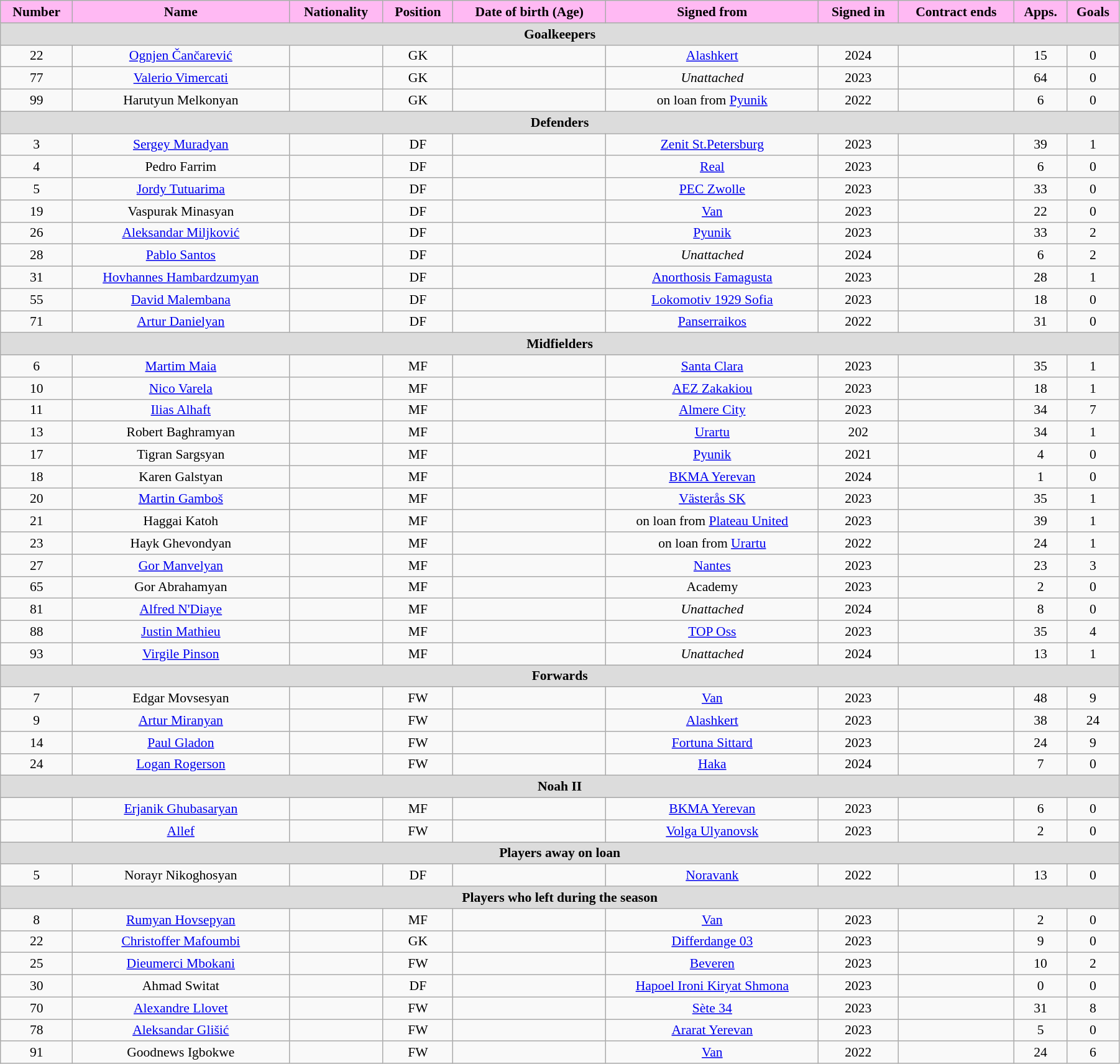<table class="wikitable"  style="text-align:center; font-size:90%; width:95%;">
<tr>
<th style="background:#FFB9F3; color:#000000; text-align:center;">Number</th>
<th style="background:#FFB9F3; color:#000000; text-align:center;">Name</th>
<th style="background:#FFB9F3; color:#000000; text-align:center;">Nationality</th>
<th style="background:#FFB9F3; color:#000000; text-align:center;">Position</th>
<th style="background:#FFB9F3; color:#000000; text-align:center;">Date of birth (Age)</th>
<th style="background:#FFB9F3; color:#000000; text-align:center;">Signed from</th>
<th style="background:#FFB9F3; color:#000000; text-align:center;">Signed in</th>
<th style="background:#FFB9F3; color:#000000; text-align:center;">Contract ends</th>
<th style="background:#FFB9F3; color:#000000; text-align:center;">Apps.</th>
<th style="background:#FFB9F3; color:#000000; text-align:center;">Goals</th>
</tr>
<tr>
<th colspan="11"  style="background:#dcdcdc; text-align:center;">Goalkeepers</th>
</tr>
<tr>
<td>22</td>
<td><a href='#'>Ognjen Čančarević</a></td>
<td></td>
<td>GK</td>
<td></td>
<td><a href='#'>Alashkert</a></td>
<td>2024</td>
<td></td>
<td>15</td>
<td>0</td>
</tr>
<tr>
<td>77</td>
<td><a href='#'>Valerio Vimercati</a></td>
<td></td>
<td>GK</td>
<td></td>
<td><em>Unattached</em></td>
<td>2023</td>
<td></td>
<td>64</td>
<td>0</td>
</tr>
<tr>
<td>99</td>
<td>Harutyun Melkonyan</td>
<td></td>
<td>GK</td>
<td></td>
<td>on loan from <a href='#'>Pyunik</a></td>
<td>2022</td>
<td></td>
<td>6</td>
<td>0</td>
</tr>
<tr>
<th colspan="11"  style="background:#dcdcdc; text-align:center;">Defenders</th>
</tr>
<tr>
<td>3</td>
<td><a href='#'>Sergey Muradyan</a></td>
<td></td>
<td>DF</td>
<td></td>
<td><a href='#'>Zenit St.Petersburg</a></td>
<td>2023</td>
<td></td>
<td>39</td>
<td>1</td>
</tr>
<tr>
<td>4</td>
<td>Pedro Farrim</td>
<td></td>
<td>DF</td>
<td></td>
<td><a href='#'>Real</a></td>
<td>2023</td>
<td></td>
<td>6</td>
<td>0</td>
</tr>
<tr>
<td>5</td>
<td><a href='#'>Jordy Tutuarima</a></td>
<td></td>
<td>DF</td>
<td></td>
<td><a href='#'>PEC Zwolle</a></td>
<td>2023</td>
<td></td>
<td>33</td>
<td>0</td>
</tr>
<tr>
<td>19</td>
<td>Vaspurak Minasyan</td>
<td></td>
<td>DF</td>
<td></td>
<td><a href='#'>Van</a></td>
<td>2023</td>
<td></td>
<td>22</td>
<td>0</td>
</tr>
<tr>
<td>26</td>
<td><a href='#'>Aleksandar Miljković</a></td>
<td></td>
<td>DF</td>
<td></td>
<td><a href='#'>Pyunik</a></td>
<td>2023</td>
<td></td>
<td>33</td>
<td>2</td>
</tr>
<tr>
<td>28</td>
<td><a href='#'>Pablo Santos</a></td>
<td></td>
<td>DF</td>
<td></td>
<td><em>Unattached</em></td>
<td>2024</td>
<td></td>
<td>6</td>
<td>2</td>
</tr>
<tr>
<td>31</td>
<td><a href='#'>Hovhannes Hambardzumyan</a></td>
<td></td>
<td>DF</td>
<td></td>
<td><a href='#'>Anorthosis Famagusta</a></td>
<td>2023</td>
<td></td>
<td>28</td>
<td>1</td>
</tr>
<tr>
<td>55</td>
<td><a href='#'>David Malembana</a></td>
<td></td>
<td>DF</td>
<td></td>
<td><a href='#'>Lokomotiv 1929 Sofia</a></td>
<td>2023</td>
<td></td>
<td>18</td>
<td>0</td>
</tr>
<tr>
<td>71</td>
<td><a href='#'>Artur Danielyan</a></td>
<td></td>
<td>DF</td>
<td></td>
<td><a href='#'>Panserraikos</a></td>
<td>2022</td>
<td></td>
<td>31</td>
<td>0</td>
</tr>
<tr>
<th colspan="11"  style="background:#dcdcdc; text-align:center;">Midfielders</th>
</tr>
<tr>
<td>6</td>
<td><a href='#'>Martim Maia</a></td>
<td></td>
<td>MF</td>
<td></td>
<td><a href='#'>Santa Clara</a></td>
<td>2023</td>
<td></td>
<td>35</td>
<td>1</td>
</tr>
<tr>
<td>10</td>
<td><a href='#'>Nico Varela</a></td>
<td></td>
<td>MF</td>
<td></td>
<td><a href='#'>AEZ Zakakiou</a></td>
<td>2023</td>
<td></td>
<td>18</td>
<td>1</td>
</tr>
<tr>
<td>11</td>
<td><a href='#'>Ilias Alhaft</a></td>
<td></td>
<td>MF</td>
<td></td>
<td><a href='#'>Almere City</a></td>
<td>2023</td>
<td></td>
<td>34</td>
<td>7</td>
</tr>
<tr>
<td>13</td>
<td>Robert Baghramyan</td>
<td></td>
<td>MF</td>
<td></td>
<td><a href='#'>Urartu</a></td>
<td>202</td>
<td></td>
<td>34</td>
<td>1</td>
</tr>
<tr>
<td>17</td>
<td>Tigran Sargsyan</td>
<td></td>
<td>MF</td>
<td></td>
<td><a href='#'>Pyunik</a></td>
<td>2021</td>
<td></td>
<td>4</td>
<td>0</td>
</tr>
<tr>
<td>18</td>
<td>Karen Galstyan</td>
<td></td>
<td>MF</td>
<td></td>
<td><a href='#'>BKMA Yerevan</a></td>
<td>2024</td>
<td></td>
<td>1</td>
<td>0</td>
</tr>
<tr>
<td>20</td>
<td><a href='#'>Martin Gamboš</a></td>
<td></td>
<td>MF</td>
<td></td>
<td><a href='#'>Västerås SK</a></td>
<td>2023</td>
<td></td>
<td>35</td>
<td>1</td>
</tr>
<tr>
<td>21</td>
<td>Haggai Katoh</td>
<td></td>
<td>MF</td>
<td></td>
<td>on loan from <a href='#'>Plateau United</a></td>
<td>2023</td>
<td></td>
<td>39</td>
<td>1</td>
</tr>
<tr>
<td>23</td>
<td>Hayk Ghevondyan</td>
<td></td>
<td>MF</td>
<td></td>
<td>on loan from <a href='#'>Urartu</a></td>
<td>2022</td>
<td></td>
<td>24</td>
<td>1</td>
</tr>
<tr>
<td>27</td>
<td><a href='#'>Gor Manvelyan</a></td>
<td></td>
<td>MF</td>
<td></td>
<td><a href='#'>Nantes</a></td>
<td>2023</td>
<td></td>
<td>23</td>
<td>3</td>
</tr>
<tr>
<td>65</td>
<td>Gor Abrahamyan</td>
<td></td>
<td>MF</td>
<td></td>
<td>Academy</td>
<td>2023</td>
<td></td>
<td>2</td>
<td>0</td>
</tr>
<tr>
<td>81</td>
<td><a href='#'>Alfred N'Diaye</a></td>
<td></td>
<td>MF</td>
<td></td>
<td><em>Unattached</em></td>
<td>2024</td>
<td></td>
<td>8</td>
<td>0</td>
</tr>
<tr>
<td>88</td>
<td><a href='#'>Justin Mathieu</a></td>
<td></td>
<td>MF</td>
<td></td>
<td><a href='#'>TOP Oss</a></td>
<td>2023</td>
<td></td>
<td>35</td>
<td>4</td>
</tr>
<tr>
<td>93</td>
<td><a href='#'>Virgile Pinson</a></td>
<td></td>
<td>MF</td>
<td></td>
<td><em>Unattached</em></td>
<td>2024</td>
<td></td>
<td>13</td>
<td>1</td>
</tr>
<tr>
<th colspan="11"  style="background:#dcdcdc; text-align:center;">Forwards</th>
</tr>
<tr>
<td>7</td>
<td>Edgar Movsesyan</td>
<td></td>
<td>FW</td>
<td></td>
<td><a href='#'>Van</a></td>
<td>2023</td>
<td></td>
<td>48</td>
<td>9</td>
</tr>
<tr>
<td>9</td>
<td><a href='#'>Artur Miranyan</a></td>
<td></td>
<td>FW</td>
<td></td>
<td><a href='#'>Alashkert</a></td>
<td>2023</td>
<td></td>
<td>38</td>
<td>24</td>
</tr>
<tr>
<td>14</td>
<td><a href='#'>Paul Gladon</a></td>
<td></td>
<td>FW</td>
<td></td>
<td><a href='#'>Fortuna Sittard</a></td>
<td>2023</td>
<td></td>
<td>24</td>
<td>9</td>
</tr>
<tr>
<td>24</td>
<td><a href='#'>Logan Rogerson</a></td>
<td></td>
<td>FW</td>
<td></td>
<td><a href='#'>Haka</a></td>
<td>2024</td>
<td></td>
<td>7</td>
<td>0</td>
</tr>
<tr>
<th colspan="11"  style="background:#dcdcdc; text-align:center;">Noah II</th>
</tr>
<tr>
<td></td>
<td><a href='#'>Erjanik Ghubasaryan</a></td>
<td></td>
<td>MF</td>
<td></td>
<td><a href='#'>BKMA Yerevan</a></td>
<td>2023</td>
<td></td>
<td>6</td>
<td>0</td>
</tr>
<tr>
<td></td>
<td><a href='#'>Allef</a></td>
<td></td>
<td>FW</td>
<td></td>
<td><a href='#'>Volga Ulyanovsk</a></td>
<td>2023</td>
<td></td>
<td>2</td>
<td>0</td>
</tr>
<tr>
<th colspan="11"  style="background:#dcdcdc; text-align:center;">Players away on loan</th>
</tr>
<tr>
<td>5</td>
<td>Norayr Nikoghosyan</td>
<td></td>
<td>DF</td>
<td></td>
<td><a href='#'>Noravank</a></td>
<td>2022</td>
<td></td>
<td>13</td>
<td>0</td>
</tr>
<tr>
<th colspan="11"  style="background:#dcdcdc; text-align:center;">Players who left during the season</th>
</tr>
<tr>
<td>8</td>
<td><a href='#'>Rumyan Hovsepyan</a></td>
<td></td>
<td>MF</td>
<td></td>
<td><a href='#'>Van</a></td>
<td>2023</td>
<td></td>
<td>2</td>
<td>0</td>
</tr>
<tr>
<td>22</td>
<td><a href='#'>Christoffer Mafoumbi</a></td>
<td></td>
<td>GK</td>
<td></td>
<td><a href='#'>Differdange 03</a></td>
<td>2023</td>
<td></td>
<td>9</td>
<td>0</td>
</tr>
<tr>
<td>25</td>
<td><a href='#'>Dieumerci Mbokani</a></td>
<td></td>
<td>FW</td>
<td></td>
<td><a href='#'>Beveren</a></td>
<td>2023</td>
<td></td>
<td>10</td>
<td>2</td>
</tr>
<tr>
<td>30</td>
<td>Ahmad Switat</td>
<td></td>
<td>DF</td>
<td></td>
<td><a href='#'>Hapoel Ironi Kiryat Shmona</a></td>
<td>2023</td>
<td></td>
<td>0</td>
<td>0</td>
</tr>
<tr>
<td>70</td>
<td><a href='#'>Alexandre Llovet</a></td>
<td></td>
<td>FW</td>
<td></td>
<td><a href='#'>Sète 34</a></td>
<td>2023</td>
<td></td>
<td>31</td>
<td>8</td>
</tr>
<tr>
<td>78</td>
<td><a href='#'>Aleksandar Glišić</a></td>
<td></td>
<td>FW</td>
<td></td>
<td><a href='#'>Ararat Yerevan</a></td>
<td>2023</td>
<td></td>
<td>5</td>
<td>0</td>
</tr>
<tr>
<td>91</td>
<td>Goodnews Igbokwe</td>
<td></td>
<td>FW</td>
<td></td>
<td><a href='#'>Van</a></td>
<td>2022</td>
<td></td>
<td>24</td>
<td>6</td>
</tr>
</table>
